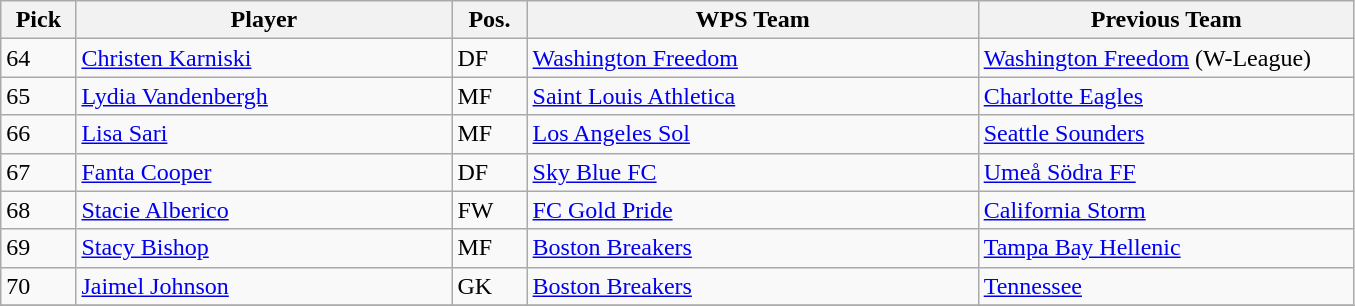<table class="wikitable">
<tr>
<th width="5%">Pick</th>
<th width="25%">Player</th>
<th width="5%">Pos.</th>
<th width="30%">WPS Team</th>
<th width="25%">Previous Team</th>
</tr>
<tr>
<td>64</td>
<td><a href='#'>Christen Karniski</a></td>
<td>DF</td>
<td><a href='#'>Washington Freedom</a></td>
<td><a href='#'>Washington Freedom</a> (W-League)</td>
</tr>
<tr>
<td>65</td>
<td><a href='#'>Lydia Vandenbergh</a></td>
<td>MF</td>
<td><a href='#'>Saint Louis Athletica</a></td>
<td><a href='#'>Charlotte Eagles</a></td>
</tr>
<tr>
<td>66</td>
<td><a href='#'>Lisa Sari</a></td>
<td>MF</td>
<td><a href='#'>Los Angeles Sol</a></td>
<td><a href='#'>Seattle Sounders</a></td>
</tr>
<tr>
<td>67</td>
<td><a href='#'>Fanta Cooper</a></td>
<td>DF</td>
<td><a href='#'>Sky Blue FC</a></td>
<td><a href='#'>Umeå Södra FF</a></td>
</tr>
<tr>
<td>68</td>
<td><a href='#'>Stacie Alberico</a></td>
<td>FW</td>
<td><a href='#'>FC Gold Pride</a></td>
<td><a href='#'>California Storm</a></td>
</tr>
<tr>
<td>69</td>
<td><a href='#'>Stacy Bishop</a></td>
<td>MF</td>
<td><a href='#'>Boston Breakers</a></td>
<td><a href='#'>Tampa Bay Hellenic</a></td>
</tr>
<tr>
<td>70</td>
<td><a href='#'>Jaimel Johnson</a></td>
<td>GK</td>
<td><a href='#'>Boston Breakers</a></td>
<td><a href='#'>Tennessee</a></td>
</tr>
<tr>
</tr>
</table>
